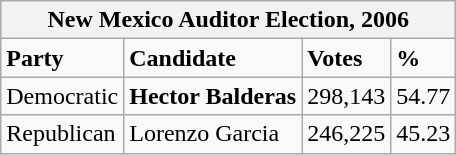<table class="wikitable">
<tr>
<th colspan="4">New Mexico Auditor Election, 2006</th>
</tr>
<tr>
<td><strong>Party</strong></td>
<td><strong>Candidate</strong></td>
<td><strong>Votes</strong></td>
<td><strong>%</strong></td>
</tr>
<tr>
<td>Democratic</td>
<td><strong>Hector Balderas</strong></td>
<td>298,143</td>
<td>54.77</td>
</tr>
<tr>
<td>Republican</td>
<td>Lorenzo Garcia</td>
<td>246,225</td>
<td>45.23</td>
</tr>
</table>
